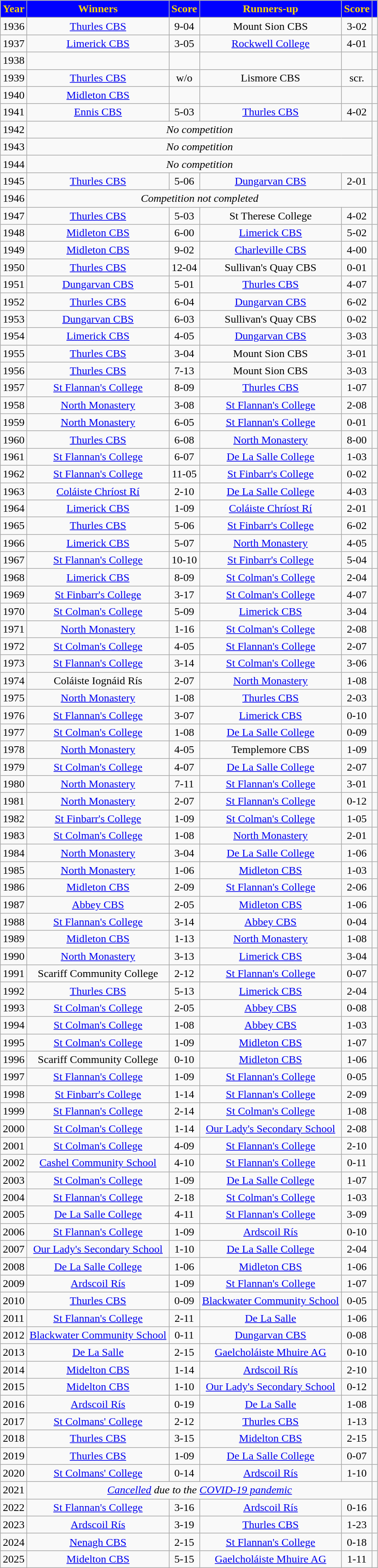<table class="wikitable sortable" style="text-align:center;">
<tr>
<th style="background:blue;color:gold;">Year</th>
<th style="background:blue;color:gold;">Winners</th>
<th style="background:blue;color:gold;">Score</th>
<th style="background:blue;color:gold;">Runners-up</th>
<th style="background:blue;color:gold;">Score</th>
<th style="background:blue;color:gold;"></th>
</tr>
<tr>
<td>1936</td>
<td><a href='#'>Thurles CBS</a></td>
<td>9-04</td>
<td>Mount Sion CBS</td>
<td>3-02</td>
<td></td>
</tr>
<tr>
<td>1937</td>
<td><a href='#'>Limerick CBS</a></td>
<td>3-05</td>
<td><a href='#'>Rockwell College</a></td>
<td>4-01</td>
<td></td>
</tr>
<tr>
<td>1938</td>
<td></td>
<td></td>
<td></td>
<td></td>
<td></td>
</tr>
<tr>
<td>1939</td>
<td><a href='#'>Thurles CBS</a></td>
<td>w/o</td>
<td>Lismore CBS</td>
<td>scr.</td>
<td></td>
</tr>
<tr>
<td>1940</td>
<td><a href='#'>Midleton CBS</a></td>
<td></td>
<td></td>
<td></td>
<td></td>
</tr>
<tr>
<td>1941</td>
<td><a href='#'>Ennis CBS</a></td>
<td>5-03</td>
<td><a href='#'>Thurles CBS</a></td>
<td>4-02</td>
<td></td>
</tr>
<tr>
<td>1942</td>
<td colspan=4 align=center><em>No competition</em></td>
</tr>
<tr>
<td>1943</td>
<td colspan=4 align=center><em>No competition</em></td>
</tr>
<tr>
<td>1944</td>
<td colspan=4 align=center><em>No competition</em></td>
</tr>
<tr>
<td>1945</td>
<td><a href='#'>Thurles CBS</a></td>
<td>5-06</td>
<td><a href='#'>Dungarvan CBS</a></td>
<td>2-01</td>
<td></td>
</tr>
<tr>
<td>1946</td>
<td colspan=4 align=center><em>Competition not completed</em></td>
</tr>
<tr>
<td>1947</td>
<td><a href='#'>Thurles CBS</a></td>
<td>5-03</td>
<td>St Therese College</td>
<td>4-02</td>
<td></td>
</tr>
<tr>
<td>1948</td>
<td><a href='#'>Midleton CBS</a></td>
<td>6-00</td>
<td><a href='#'>Limerick CBS</a></td>
<td>5-02</td>
<td></td>
</tr>
<tr>
<td>1949</td>
<td><a href='#'>Midleton CBS</a></td>
<td>9-02</td>
<td><a href='#'>Charleville CBS</a></td>
<td>4-00</td>
<td></td>
</tr>
<tr>
<td>1950</td>
<td><a href='#'>Thurles CBS</a></td>
<td>12-04</td>
<td>Sullivan's Quay CBS</td>
<td>0-01</td>
<td></td>
</tr>
<tr>
<td>1951</td>
<td><a href='#'>Dungarvan CBS</a></td>
<td>5-01</td>
<td><a href='#'>Thurles CBS</a></td>
<td>4-07</td>
<td></td>
</tr>
<tr>
<td>1952</td>
<td><a href='#'>Thurles CBS</a></td>
<td>6-04</td>
<td><a href='#'>Dungarvan CBS</a></td>
<td>6-02</td>
<td></td>
</tr>
<tr>
<td>1953</td>
<td><a href='#'>Dungarvan CBS</a></td>
<td>6-03</td>
<td>Sullivan's Quay CBS</td>
<td>0-02</td>
<td></td>
</tr>
<tr>
<td>1954</td>
<td><a href='#'>Limerick CBS</a></td>
<td>4-05</td>
<td><a href='#'>Dungarvan CBS</a></td>
<td>3-03</td>
<td></td>
</tr>
<tr>
<td>1955</td>
<td><a href='#'>Thurles CBS</a></td>
<td>3-04</td>
<td>Mount Sion CBS</td>
<td>3-01</td>
<td></td>
</tr>
<tr>
<td>1956</td>
<td><a href='#'>Thurles CBS</a></td>
<td>7-13</td>
<td>Mount Sion CBS</td>
<td>3-03</td>
<td></td>
</tr>
<tr>
<td>1957</td>
<td><a href='#'>St Flannan's College</a></td>
<td>8-09</td>
<td><a href='#'>Thurles CBS</a></td>
<td>1-07</td>
<td></td>
</tr>
<tr>
<td>1958</td>
<td><a href='#'>North Monastery</a></td>
<td>3-08</td>
<td><a href='#'>St Flannan's College</a></td>
<td>2-08</td>
<td></td>
</tr>
<tr>
<td>1959</td>
<td><a href='#'>North Monastery</a></td>
<td>6-05</td>
<td><a href='#'>St Flannan's College</a></td>
<td>0-01</td>
<td></td>
</tr>
<tr>
<td>1960</td>
<td><a href='#'>Thurles CBS</a></td>
<td>6-08</td>
<td><a href='#'>North Monastery</a></td>
<td>8-00</td>
<td></td>
</tr>
<tr>
<td>1961</td>
<td><a href='#'>St Flannan's College</a></td>
<td>6-07</td>
<td><a href='#'>De La Salle College</a></td>
<td>1-03</td>
<td></td>
</tr>
<tr>
<td>1962</td>
<td><a href='#'>St Flannan's College</a></td>
<td>11-05</td>
<td><a href='#'>St Finbarr's College</a></td>
<td>0-02</td>
<td></td>
</tr>
<tr>
<td>1963</td>
<td><a href='#'>Coláiste Chríost Rí</a></td>
<td>2-10</td>
<td><a href='#'>De La Salle College</a></td>
<td>4-03</td>
<td></td>
</tr>
<tr>
<td>1964</td>
<td><a href='#'>Limerick CBS</a></td>
<td>1-09</td>
<td><a href='#'>Coláiste Chríost Rí</a></td>
<td>2-01</td>
<td></td>
</tr>
<tr>
<td>1965</td>
<td><a href='#'>Thurles CBS</a></td>
<td>5-06</td>
<td><a href='#'>St Finbarr's College</a></td>
<td>6-02</td>
<td></td>
</tr>
<tr>
<td>1966</td>
<td><a href='#'>Limerick CBS</a></td>
<td>5-07</td>
<td><a href='#'>North Monastery</a></td>
<td>4-05</td>
<td></td>
</tr>
<tr>
<td>1967</td>
<td><a href='#'>St Flannan's College</a></td>
<td>10-10</td>
<td><a href='#'>St Finbarr's College</a></td>
<td>5-04</td>
<td></td>
</tr>
<tr>
<td>1968</td>
<td><a href='#'>Limerick CBS</a></td>
<td>8-09</td>
<td><a href='#'>St Colman's College</a></td>
<td>2-04</td>
<td></td>
</tr>
<tr>
<td>1969</td>
<td><a href='#'>St Finbarr's College</a></td>
<td>3-17</td>
<td><a href='#'>St Colman's College</a></td>
<td>4-07</td>
<td></td>
</tr>
<tr>
<td>1970</td>
<td><a href='#'>St Colman's College</a></td>
<td>5-09</td>
<td><a href='#'>Limerick CBS</a></td>
<td>3-04</td>
<td></td>
</tr>
<tr>
<td>1971</td>
<td><a href='#'>North Monastery</a></td>
<td>1-16</td>
<td><a href='#'>St Colman's College</a></td>
<td>2-08</td>
<td></td>
</tr>
<tr>
<td>1972</td>
<td><a href='#'>St Colman's College</a></td>
<td>4-05</td>
<td><a href='#'>St Flannan's College</a></td>
<td>2-07</td>
<td></td>
</tr>
<tr>
<td>1973</td>
<td><a href='#'>St Flannan's College</a></td>
<td>3-14</td>
<td><a href='#'>St Colman's College</a></td>
<td>3-06</td>
<td></td>
</tr>
<tr>
<td>1974</td>
<td>Coláiste Iognáid Rís</td>
<td>2-07</td>
<td><a href='#'>North Monastery</a></td>
<td>1-08</td>
<td></td>
</tr>
<tr>
<td>1975</td>
<td><a href='#'>North Monastery</a></td>
<td>1-08</td>
<td><a href='#'>Thurles CBS</a></td>
<td>2-03</td>
<td></td>
</tr>
<tr>
<td>1976</td>
<td><a href='#'>St Flannan's College</a></td>
<td>3-07</td>
<td><a href='#'>Limerick CBS</a></td>
<td>0-10</td>
<td></td>
</tr>
<tr>
<td>1977</td>
<td><a href='#'>St Colman's College</a></td>
<td>1-08</td>
<td><a href='#'>De La Salle College</a></td>
<td>0-09</td>
<td></td>
</tr>
<tr>
<td>1978</td>
<td><a href='#'>North Monastery</a></td>
<td>4-05</td>
<td>Templemore CBS</td>
<td>1-09</td>
<td></td>
</tr>
<tr>
<td>1979</td>
<td><a href='#'>St Colman's College</a></td>
<td>4-07</td>
<td><a href='#'>De La Salle College</a></td>
<td>2-07</td>
<td></td>
</tr>
<tr>
<td>1980</td>
<td><a href='#'>North Monastery</a></td>
<td>7-11</td>
<td><a href='#'>St Flannan's College</a></td>
<td>3-01</td>
<td></td>
</tr>
<tr>
<td>1981</td>
<td><a href='#'>North Monastery</a></td>
<td>2-07</td>
<td><a href='#'>St Flannan's College</a></td>
<td>0-12</td>
<td></td>
</tr>
<tr>
<td>1982</td>
<td><a href='#'>St Finbarr's College</a></td>
<td>1-09</td>
<td><a href='#'>St Colman's College</a></td>
<td>1-05</td>
<td></td>
</tr>
<tr>
<td>1983</td>
<td><a href='#'>St Colman's College</a></td>
<td>1-08</td>
<td><a href='#'>North Monastery</a></td>
<td>2-01</td>
<td></td>
</tr>
<tr>
<td>1984</td>
<td><a href='#'>North Monastery</a></td>
<td>3-04</td>
<td><a href='#'>De La Salle College</a></td>
<td>1-06</td>
<td></td>
</tr>
<tr>
<td>1985</td>
<td><a href='#'>North Monastery</a></td>
<td>1-06</td>
<td><a href='#'>Midleton CBS</a></td>
<td>1-03</td>
<td></td>
</tr>
<tr>
<td>1986</td>
<td><a href='#'>Midleton CBS</a></td>
<td>2-09</td>
<td><a href='#'>St Flannan's College</a></td>
<td>2-06</td>
<td></td>
</tr>
<tr>
<td>1987</td>
<td><a href='#'>Abbey CBS</a></td>
<td>2-05</td>
<td><a href='#'>Midleton CBS</a></td>
<td>1-06</td>
<td></td>
</tr>
<tr>
<td>1988</td>
<td><a href='#'>St Flannan's College</a></td>
<td>3-14</td>
<td><a href='#'>Abbey CBS</a></td>
<td>0-04</td>
<td></td>
</tr>
<tr>
<td>1989</td>
<td><a href='#'>Midleton CBS</a></td>
<td>1-13</td>
<td><a href='#'>North Monastery</a></td>
<td>1-08</td>
<td></td>
</tr>
<tr>
<td>1990</td>
<td><a href='#'>North Monastery</a></td>
<td>3-13</td>
<td><a href='#'>Limerick CBS</a></td>
<td>3-04</td>
<td></td>
</tr>
<tr>
<td>1991</td>
<td>Scariff Community College</td>
<td>2-12</td>
<td><a href='#'>St Flannan's College</a></td>
<td>0-07</td>
<td></td>
</tr>
<tr>
<td>1992</td>
<td><a href='#'>Thurles CBS</a></td>
<td>5-13</td>
<td><a href='#'>Limerick CBS</a></td>
<td>2-04</td>
<td></td>
</tr>
<tr>
<td>1993</td>
<td><a href='#'>St Colman's College</a></td>
<td>2-05</td>
<td><a href='#'>Abbey CBS</a></td>
<td>0-08</td>
<td></td>
</tr>
<tr>
<td>1994</td>
<td><a href='#'>St Colman's College</a></td>
<td>1-08</td>
<td><a href='#'>Abbey CBS</a></td>
<td>1-03</td>
<td></td>
</tr>
<tr>
<td>1995</td>
<td><a href='#'>St Colman's College</a></td>
<td>1-09</td>
<td><a href='#'>Midleton CBS</a></td>
<td>1-07</td>
<td></td>
</tr>
<tr>
<td>1996</td>
<td>Scariff Community College</td>
<td>0-10</td>
<td><a href='#'>Midleton CBS</a></td>
<td>1-06</td>
<td></td>
</tr>
<tr>
<td>1997</td>
<td><a href='#'>St Flannan's College</a></td>
<td>1-09</td>
<td><a href='#'>St Flannan's College</a></td>
<td>0-05</td>
<td></td>
</tr>
<tr>
<td>1998</td>
<td><a href='#'>St Finbarr's College</a></td>
<td>1-14</td>
<td><a href='#'>St Flannan's College</a></td>
<td>2-09</td>
<td></td>
</tr>
<tr>
<td>1999</td>
<td><a href='#'>St Flannan's College</a></td>
<td>2-14</td>
<td><a href='#'>St Colman's College</a></td>
<td>1-08</td>
<td></td>
</tr>
<tr>
<td>2000</td>
<td><a href='#'>St Colman's College</a></td>
<td>1-14</td>
<td><a href='#'>Our Lady's Secondary School</a></td>
<td>2-08</td>
<td></td>
</tr>
<tr>
<td>2001</td>
<td><a href='#'>St Colman's College</a></td>
<td>4-09</td>
<td><a href='#'>St Flannan's College</a></td>
<td>2-10</td>
<td></td>
</tr>
<tr>
<td>2002</td>
<td><a href='#'>Cashel Community School</a></td>
<td>4-10</td>
<td><a href='#'>St Flannan's College</a></td>
<td>0-11</td>
<td></td>
</tr>
<tr>
<td>2003</td>
<td><a href='#'>St Colman's College</a></td>
<td>1-09</td>
<td><a href='#'>De La Salle College</a></td>
<td>1-07</td>
<td></td>
</tr>
<tr>
<td>2004</td>
<td><a href='#'>St Flannan's College</a></td>
<td>2-18</td>
<td><a href='#'>St Colman's College</a></td>
<td>1-03</td>
<td></td>
</tr>
<tr>
<td>2005</td>
<td><a href='#'>De La Salle College</a></td>
<td>4-11</td>
<td><a href='#'>St Flannan's College</a></td>
<td>3-09</td>
<td></td>
</tr>
<tr>
<td>2006</td>
<td><a href='#'>St Flannan's College</a></td>
<td>1-09</td>
<td><a href='#'>Ardscoil Rís</a></td>
<td>0-10</td>
<td></td>
</tr>
<tr>
<td>2007</td>
<td><a href='#'>Our Lady's Secondary School</a></td>
<td>1-10</td>
<td><a href='#'>De La Salle College</a></td>
<td>2-04</td>
<td></td>
</tr>
<tr>
<td>2008</td>
<td><a href='#'>De La Salle College</a></td>
<td>1-06</td>
<td><a href='#'>Midleton CBS</a></td>
<td>1-06</td>
<td></td>
</tr>
<tr>
<td>2009</td>
<td><a href='#'>Ardscoil Rís</a></td>
<td>1-09</td>
<td><a href='#'>St Flannan's College</a></td>
<td>1-07</td>
<td></td>
</tr>
<tr>
<td>2010</td>
<td><a href='#'>Thurles CBS</a></td>
<td>0-09</td>
<td><a href='#'>Blackwater Community School</a></td>
<td>0-05</td>
<td></td>
</tr>
<tr>
<td>2011</td>
<td><a href='#'>St Flannan's College</a></td>
<td>2-11</td>
<td><a href='#'>De La Salle</a></td>
<td>1-06</td>
<td></td>
</tr>
<tr>
<td>2012</td>
<td><a href='#'>Blackwater Community School</a></td>
<td>0-11</td>
<td><a href='#'>Dungarvan CBS</a></td>
<td>0-08</td>
<td></td>
</tr>
<tr>
<td>2013</td>
<td><a href='#'>De La Salle</a></td>
<td>2-15</td>
<td><a href='#'>Gaelcholáiste Mhuire AG</a></td>
<td>0-10</td>
<td></td>
</tr>
<tr>
<td>2014</td>
<td><a href='#'>Midelton CBS</a></td>
<td>1-14</td>
<td><a href='#'>Ardscoil Rís</a></td>
<td>2-10</td>
<td></td>
</tr>
<tr>
<td>2015</td>
<td><a href='#'>Midelton CBS</a></td>
<td>1-10</td>
<td><a href='#'>Our Lady's Secondary School</a></td>
<td>0-12</td>
<td></td>
</tr>
<tr>
<td>2016</td>
<td><a href='#'>Ardscoil Rís</a></td>
<td>0-19</td>
<td><a href='#'>De La Salle</a></td>
<td>1-08</td>
<td></td>
</tr>
<tr>
<td>2017</td>
<td><a href='#'>St Colmans' College</a></td>
<td>2-12</td>
<td><a href='#'>Thurles CBS</a></td>
<td>1-13</td>
<td></td>
</tr>
<tr>
<td>2018</td>
<td><a href='#'>Thurles CBS</a></td>
<td>3-15</td>
<td><a href='#'>Midelton CBS</a></td>
<td>2-15</td>
<td></td>
</tr>
<tr>
<td>2019</td>
<td><a href='#'>Thurles CBS</a></td>
<td>1-09</td>
<td><a href='#'>De La Salle College</a></td>
<td>0-07</td>
<td></td>
</tr>
<tr>
<td>2020</td>
<td><a href='#'>St Colmans' College</a></td>
<td>0-14</td>
<td><a href='#'>Ardscoil Rís</a></td>
<td>1-10</td>
<td></td>
</tr>
<tr>
<td>2021</td>
<td colspan=4 align=center><em><a href='#'>Cancelled</a> due to the <a href='#'>COVID-19 pandemic</a></em></td>
</tr>
<tr>
<td>2022</td>
<td><a href='#'>St Flannan's College</a></td>
<td>3-16</td>
<td><a href='#'>Ardscoil Rís</a></td>
<td>0-16</td>
<td></td>
</tr>
<tr>
<td>2023</td>
<td><a href='#'>Ardscoil Rís</a></td>
<td>3-19</td>
<td><a href='#'>Thurles CBS</a></td>
<td>1-23</td>
<td></td>
</tr>
<tr>
<td>2024</td>
<td><a href='#'>Nenagh CBS</a></td>
<td>2-15</td>
<td><a href='#'>St Flannan's College</a></td>
<td>0-18</td>
<td></td>
</tr>
<tr>
<td>2025</td>
<td><a href='#'>Midelton CBS</a></td>
<td>5-15</td>
<td><a href='#'>Gaelcholáiste Mhuire AG</a></td>
<td>1-11</td>
<td></td>
</tr>
</table>
